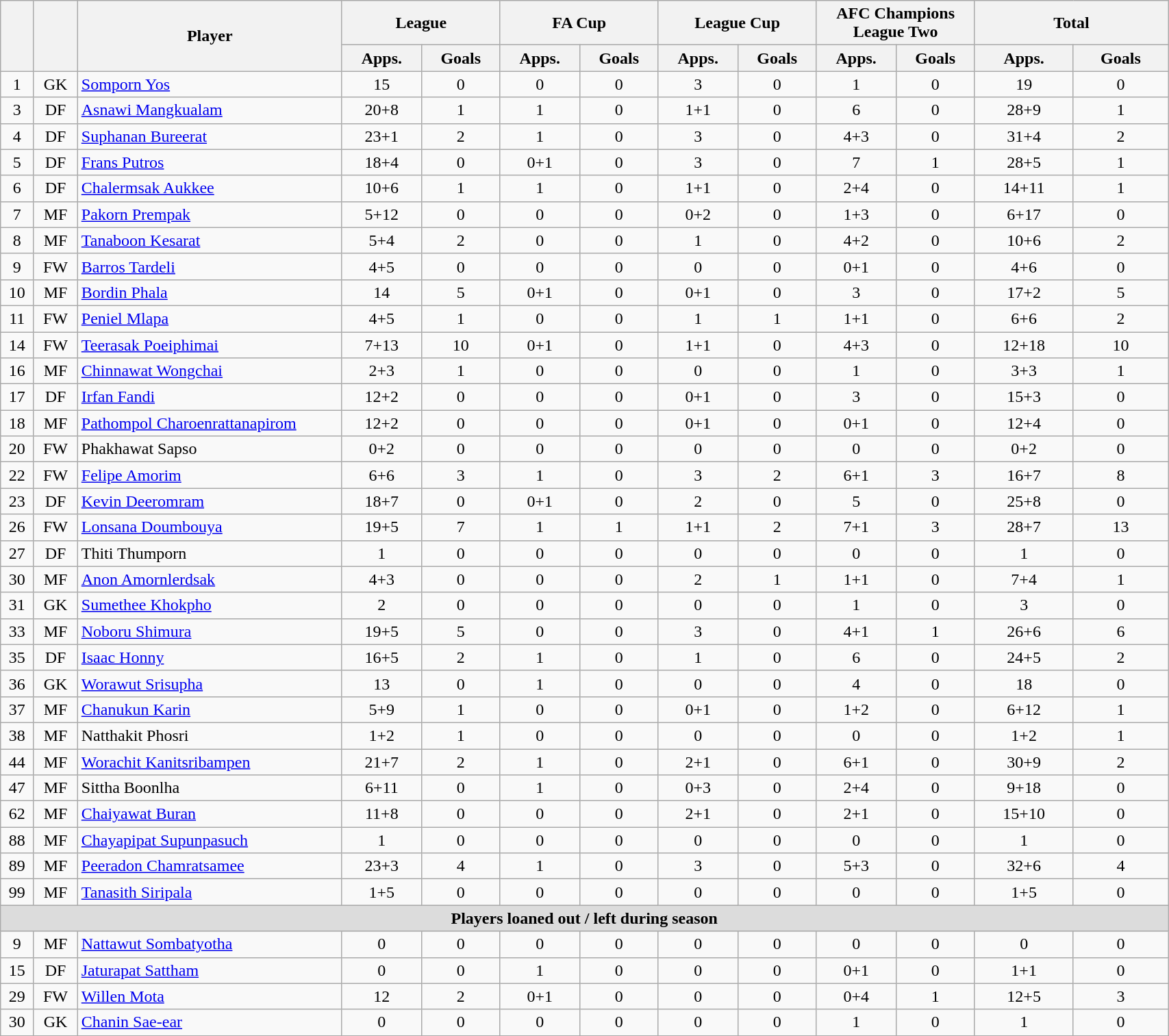<table class="wikitable" style="text-align:center; font-size:100%; width:90%;">
<tr>
<th rowspan=2></th>
<th rowspan=2></th>
<th rowspan=2 width="250">Player</th>
<th colspan=2 width="105">League</th>
<th colspan=2 width="105">FA Cup</th>
<th colspan=2 width="105">League Cup</th>
<th colspan=2 width="105">AFC Champions League Two</th>
<th colspan=2 width="130">Total</th>
</tr>
<tr>
<th>Apps.</th>
<th> Goals</th>
<th>Apps.</th>
<th> Goals</th>
<th>Apps.</th>
<th> Goals</th>
<th>Apps.</th>
<th> Goals</th>
<th>Apps.</th>
<th> Goals</th>
</tr>
<tr>
<td>1</td>
<td>GK</td>
<td align="left"> <a href='#'>Somporn Yos</a></td>
<td>15</td>
<td>0</td>
<td>0</td>
<td>0</td>
<td>3</td>
<td>0</td>
<td>1</td>
<td>0</td>
<td>19</td>
<td>0</td>
</tr>
<tr>
<td>3</td>
<td>DF</td>
<td align="left"> <a href='#'>Asnawi Mangkualam</a></td>
<td>20+8</td>
<td>1</td>
<td>1</td>
<td>0</td>
<td>1+1</td>
<td>0</td>
<td>6</td>
<td>0</td>
<td>28+9</td>
<td>1</td>
</tr>
<tr>
<td>4</td>
<td>DF</td>
<td align="left"> <a href='#'>Suphanan Bureerat</a></td>
<td>23+1</td>
<td>2</td>
<td>1</td>
<td>0</td>
<td>3</td>
<td>0</td>
<td>4+3</td>
<td>0</td>
<td>31+4</td>
<td>2</td>
</tr>
<tr>
<td>5</td>
<td>DF</td>
<td align="left"> <a href='#'>Frans Putros</a></td>
<td>18+4</td>
<td>0</td>
<td>0+1</td>
<td>0</td>
<td>3</td>
<td>0</td>
<td>7</td>
<td>1</td>
<td>28+5</td>
<td>1</td>
</tr>
<tr>
<td>6</td>
<td>DF</td>
<td align="left"> <a href='#'>Chalermsak Aukkee</a></td>
<td>10+6</td>
<td>1</td>
<td>1</td>
<td>0</td>
<td>1+1</td>
<td>0</td>
<td>2+4</td>
<td>0</td>
<td>14+11</td>
<td>1</td>
</tr>
<tr>
<td>7</td>
<td>MF</td>
<td align="left"> <a href='#'>Pakorn Prempak</a></td>
<td>5+12</td>
<td>0</td>
<td>0</td>
<td>0</td>
<td>0+2</td>
<td>0</td>
<td>1+3</td>
<td>0</td>
<td>6+17</td>
<td>0</td>
</tr>
<tr>
<td>8</td>
<td>MF</td>
<td align="left"> <a href='#'>Tanaboon Kesarat</a></td>
<td>5+4</td>
<td>2</td>
<td>0</td>
<td>0</td>
<td>1</td>
<td>0</td>
<td>4+2</td>
<td>0</td>
<td>10+6</td>
<td>2</td>
</tr>
<tr>
<td>9</td>
<td>FW</td>
<td align="left"> <a href='#'>Barros Tardeli</a></td>
<td>4+5</td>
<td>0</td>
<td>0</td>
<td>0</td>
<td>0</td>
<td>0</td>
<td>0+1</td>
<td>0</td>
<td>4+6</td>
<td>0</td>
</tr>
<tr>
<td>10</td>
<td>MF</td>
<td align="left"> <a href='#'>Bordin Phala</a></td>
<td>14</td>
<td>5</td>
<td>0+1</td>
<td>0</td>
<td>0+1</td>
<td>0</td>
<td>3</td>
<td>0</td>
<td>17+2</td>
<td>5</td>
</tr>
<tr>
<td>11</td>
<td>FW</td>
<td align="left"> <a href='#'>Peniel Mlapa</a></td>
<td>4+5</td>
<td>1</td>
<td>0</td>
<td>0</td>
<td>1</td>
<td>1</td>
<td>1+1</td>
<td>0</td>
<td>6+6</td>
<td>2</td>
</tr>
<tr>
<td>14</td>
<td>FW</td>
<td align="left"> <a href='#'>Teerasak Poeiphimai</a></td>
<td>7+13</td>
<td>10</td>
<td>0+1</td>
<td>0</td>
<td>1+1</td>
<td>0</td>
<td>4+3</td>
<td>0</td>
<td>12+18</td>
<td>10</td>
</tr>
<tr>
<td>16</td>
<td>MF</td>
<td align="left"> <a href='#'>Chinnawat Wongchai</a></td>
<td>2+3</td>
<td>1</td>
<td>0</td>
<td>0</td>
<td>0</td>
<td>0</td>
<td>1</td>
<td>0</td>
<td>3+3</td>
<td>1</td>
</tr>
<tr>
<td>17</td>
<td>DF</td>
<td align="left"> <a href='#'>Irfan Fandi</a></td>
<td>12+2</td>
<td>0</td>
<td>0</td>
<td>0</td>
<td>0+1</td>
<td>0</td>
<td>3</td>
<td>0</td>
<td>15+3</td>
<td>0</td>
</tr>
<tr>
<td>18</td>
<td>MF</td>
<td align="left"> <a href='#'>Pathompol Charoenrattanapirom</a></td>
<td>12+2</td>
<td>0</td>
<td>0</td>
<td>0</td>
<td>0+1</td>
<td>0</td>
<td>0+1</td>
<td>0</td>
<td>12+4</td>
<td>0</td>
</tr>
<tr>
<td>20</td>
<td>FW</td>
<td align="left"> Phakhawat Sapso</td>
<td>0+2</td>
<td>0</td>
<td>0</td>
<td>0</td>
<td>0</td>
<td>0</td>
<td>0</td>
<td>0</td>
<td>0+2</td>
<td>0</td>
</tr>
<tr>
<td>22</td>
<td>FW</td>
<td align="left"> <a href='#'>Felipe Amorim</a></td>
<td>6+6</td>
<td>3</td>
<td>1</td>
<td>0</td>
<td>3</td>
<td>2</td>
<td>6+1</td>
<td>3</td>
<td>16+7</td>
<td>8</td>
</tr>
<tr>
<td>23</td>
<td>DF</td>
<td align="left"> <a href='#'>Kevin Deeromram</a></td>
<td>18+7</td>
<td>0</td>
<td>0+1</td>
<td>0</td>
<td>2</td>
<td>0</td>
<td>5</td>
<td>0</td>
<td>25+8</td>
<td>0</td>
</tr>
<tr>
<td>26</td>
<td>FW</td>
<td align="left"> <a href='#'>Lonsana Doumbouya</a></td>
<td>19+5</td>
<td>7</td>
<td>1</td>
<td>1</td>
<td>1+1</td>
<td>2</td>
<td>7+1</td>
<td>3</td>
<td>28+7</td>
<td>13</td>
</tr>
<tr>
<td>27</td>
<td>DF</td>
<td align="left"> Thiti Thumporn</td>
<td>1</td>
<td>0</td>
<td>0</td>
<td>0</td>
<td>0</td>
<td>0</td>
<td>0</td>
<td>0</td>
<td>1</td>
<td>0</td>
</tr>
<tr>
<td>30</td>
<td>MF</td>
<td align="left"> <a href='#'>Anon Amornlerdsak</a></td>
<td>4+3</td>
<td>0</td>
<td>0</td>
<td>0</td>
<td>2</td>
<td>1</td>
<td>1+1</td>
<td>0</td>
<td>7+4</td>
<td>1</td>
</tr>
<tr>
<td>31</td>
<td>GK</td>
<td align="left"> <a href='#'>Sumethee Khokpho</a></td>
<td>2</td>
<td>0</td>
<td>0</td>
<td>0</td>
<td>0</td>
<td>0</td>
<td>1</td>
<td>0</td>
<td>3</td>
<td>0</td>
</tr>
<tr>
<td>33</td>
<td>MF</td>
<td align="left"> <a href='#'>Noboru Shimura</a></td>
<td>19+5</td>
<td>5</td>
<td>0</td>
<td>0</td>
<td>3</td>
<td>0</td>
<td>4+1</td>
<td>1</td>
<td>26+6</td>
<td>6</td>
</tr>
<tr>
<td>35</td>
<td>DF</td>
<td align="left"> <a href='#'>Isaac Honny</a></td>
<td>16+5</td>
<td>2</td>
<td>1</td>
<td>0</td>
<td>1</td>
<td>0</td>
<td>6</td>
<td>0</td>
<td>24+5</td>
<td>2</td>
</tr>
<tr>
<td>36</td>
<td>GK</td>
<td align="left"> <a href='#'>Worawut Srisupha</a></td>
<td>13</td>
<td>0</td>
<td>1</td>
<td>0</td>
<td>0</td>
<td>0</td>
<td>4</td>
<td>0</td>
<td>18</td>
<td>0</td>
</tr>
<tr>
<td>37</td>
<td>MF</td>
<td align="left"> <a href='#'>Chanukun Karin</a></td>
<td>5+9</td>
<td>1</td>
<td>0</td>
<td>0</td>
<td>0+1</td>
<td>0</td>
<td>1+2</td>
<td>0</td>
<td>6+12</td>
<td>1</td>
</tr>
<tr>
<td>38</td>
<td>MF</td>
<td align="left"> Natthakit Phosri</td>
<td>1+2</td>
<td>1</td>
<td>0</td>
<td>0</td>
<td>0</td>
<td>0</td>
<td>0</td>
<td>0</td>
<td>1+2</td>
<td>1</td>
</tr>
<tr>
<td>44</td>
<td>MF</td>
<td align="left"> <a href='#'>Worachit Kanitsribampen</a></td>
<td>21+7</td>
<td>2</td>
<td>1</td>
<td>0</td>
<td>2+1</td>
<td>0</td>
<td>6+1</td>
<td>0</td>
<td>30+9</td>
<td>2</td>
</tr>
<tr>
<td>47</td>
<td>MF</td>
<td align="left"> Sittha Boonlha</td>
<td>6+11</td>
<td>0</td>
<td>1</td>
<td>0</td>
<td>0+3</td>
<td>0</td>
<td>2+4</td>
<td>0</td>
<td>9+18</td>
<td>0</td>
</tr>
<tr>
<td>62</td>
<td>MF</td>
<td align="left"> <a href='#'>Chaiyawat Buran</a></td>
<td>11+8</td>
<td>0</td>
<td>0</td>
<td>0</td>
<td>2+1</td>
<td>0</td>
<td>2+1</td>
<td>0</td>
<td>15+10</td>
<td>0</td>
</tr>
<tr>
<td>88</td>
<td>MF</td>
<td align="left"> <a href='#'>Chayapipat Supunpasuch</a></td>
<td>1</td>
<td>0</td>
<td>0</td>
<td>0</td>
<td>0</td>
<td>0</td>
<td>0</td>
<td>0</td>
<td>1</td>
<td>0</td>
</tr>
<tr>
<td>89</td>
<td>MF</td>
<td align="left"> <a href='#'>Peeradon Chamratsamee</a></td>
<td>23+3</td>
<td>4</td>
<td>1</td>
<td>0</td>
<td>3</td>
<td>0</td>
<td>5+3</td>
<td>0</td>
<td>32+6</td>
<td>4</td>
</tr>
<tr>
<td>99</td>
<td>MF</td>
<td align="left"> <a href='#'>Tanasith Siripala</a></td>
<td>1+5</td>
<td>0</td>
<td>0</td>
<td>0</td>
<td>0</td>
<td>0</td>
<td>0</td>
<td>0</td>
<td>1+5</td>
<td>0</td>
</tr>
<tr>
<th colspan="15" style="background:#dcdcdc; text-align:center;">Players loaned out / left during season</th>
</tr>
<tr>
<td>9</td>
<td>MF</td>
<td align="left"> <a href='#'>Nattawut Sombatyotha</a></td>
<td>0</td>
<td>0</td>
<td>0</td>
<td>0</td>
<td>0</td>
<td>0</td>
<td>0</td>
<td>0</td>
<td>0</td>
<td>0</td>
</tr>
<tr>
<td>15</td>
<td>DF</td>
<td align="left"> <a href='#'>Jaturapat Sattham</a></td>
<td>0</td>
<td>0</td>
<td>1</td>
<td>0</td>
<td>0</td>
<td>0</td>
<td>0+1</td>
<td>0</td>
<td>1+1</td>
<td>0</td>
</tr>
<tr>
<td>29</td>
<td>FW</td>
<td align="left"> <a href='#'>Willen Mota</a></td>
<td>12</td>
<td>2</td>
<td>0+1</td>
<td>0</td>
<td>0</td>
<td>0</td>
<td>0+4</td>
<td>1</td>
<td>12+5</td>
<td>3</td>
</tr>
<tr>
<td>30</td>
<td>GK</td>
<td align="left"> <a href='#'>Chanin Sae-ear</a></td>
<td>0</td>
<td>0</td>
<td>0</td>
<td>0</td>
<td>0</td>
<td>0</td>
<td>1</td>
<td>0</td>
<td>1</td>
<td>0</td>
</tr>
<tr>
</tr>
</table>
